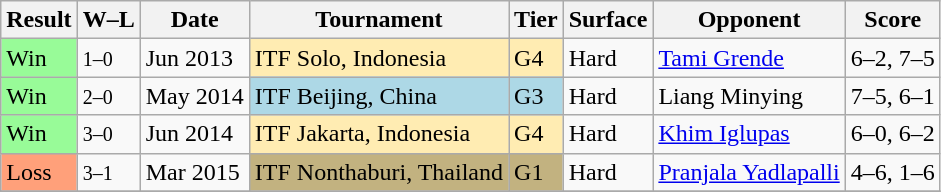<table class="sortable wikitable">
<tr>
<th>Result</th>
<th class="unsortable">W–L</th>
<th>Date</th>
<th>Tournament</th>
<th>Tier</th>
<th>Surface</th>
<th>Opponent</th>
<th class="unsortable">Score</th>
</tr>
<tr>
<td style="background:#98fb98;">Win</td>
<td><small>1–0</small></td>
<td>Jun 2013</td>
<td bgcolor="ffecb2">ITF Solo, Indonesia</td>
<td bgcolor="ffecb2">G4</td>
<td>Hard</td>
<td> <a href='#'>Tami Grende</a></td>
<td>6–2, 7–5</td>
</tr>
<tr>
<td style="background:#98fb98;">Win</td>
<td><small>2–0</small></td>
<td>May 2014</td>
<td bgcolor="lightblue">ITF Beijing, China</td>
<td bgcolor="lightblue">G3</td>
<td>Hard</td>
<td> Liang Minying</td>
<td>7–5, 6–1</td>
</tr>
<tr>
<td style="background:#98fb98;">Win</td>
<td><small>3–0</small></td>
<td>Jun 2014</td>
<td bgcolor="ffecb2">ITF Jakarta, Indonesia</td>
<td bgcolor="ffecb2">G4</td>
<td>Hard</td>
<td> <a href='#'>Khim Iglupas</a></td>
<td>6–0, 6–2</td>
</tr>
<tr>
<td bgcolor="FFA07A">Loss</td>
<td><small>3–1</small></td>
<td>Mar 2015</td>
<td bgcolor="c2b280">ITF Nonthaburi, Thailand</td>
<td bgcolor="c2b280">G1</td>
<td>Hard</td>
<td> <a href='#'>Pranjala Yadlapalli</a></td>
<td>4–6, 1–6</td>
</tr>
<tr>
</tr>
</table>
